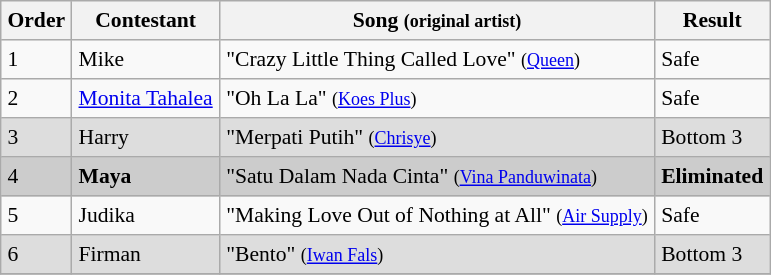<table border="8" cellpadding="4" cellspacing="0" style="margin:  1em 1em 1em 0; background: #f9f9f9; border: 1px #aaa  solid; border-collapse: collapse; font-size: 90%;">
<tr style="background:#f2f2f2;">
<th>Order</th>
<th>Contestant</th>
<th>Song <small>(original artist)</small></th>
<th>Result</th>
</tr>
<tr>
<td>1</td>
<td>Mike</td>
<td>"Crazy Little Thing Called Love" <small>(<a href='#'>Queen</a>)</small></td>
<td>Safe</td>
</tr>
<tr>
<td>2</td>
<td><a href='#'>Monita Tahalea</a></td>
<td>"Oh La La" <small>(<a href='#'>Koes Plus</a>)</small></td>
<td>Safe</td>
</tr>
<tr style="background:#ddd;">
<td>3</td>
<td>Harry</td>
<td>"Merpati Putih" <small>(<a href='#'>Chrisye</a>)</small></td>
<td>Bottom 3</td>
</tr>
<tr style="background:#ccc;">
<td>4</td>
<td><strong>Maya</strong></td>
<td>"Satu Dalam Nada Cinta" <small>(<a href='#'>Vina Panduwinata</a>)</small></td>
<td><strong>Eliminated</strong></td>
</tr>
<tr>
<td>5</td>
<td>Judika</td>
<td>"Making Love Out of Nothing at All" <small>(<a href='#'>Air Supply</a>)</small></td>
<td>Safe</td>
</tr>
<tr style="background:#ddd;">
<td>6</td>
<td>Firman</td>
<td>"Bento" <small>(<a href='#'>Iwan Fals</a>)</small></td>
<td>Bottom 3</td>
</tr>
<tr>
</tr>
</table>
